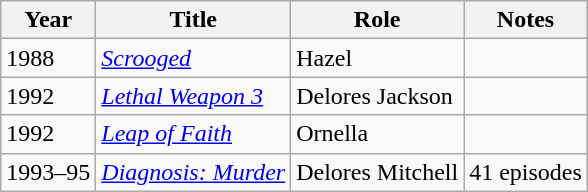<table class="wikitable sortable">
<tr>
<th>Year</th>
<th>Title</th>
<th>Role</th>
<th>Notes</th>
</tr>
<tr>
<td>1988</td>
<td><em><a href='#'>Scrooged</a></em></td>
<td>Hazel</td>
<td></td>
</tr>
<tr>
<td>1992</td>
<td><em><a href='#'>Lethal Weapon 3</a></em></td>
<td>Delores Jackson</td>
<td></td>
</tr>
<tr>
<td>1992</td>
<td><em><a href='#'>Leap of Faith</a></em></td>
<td>Ornella</td>
<td></td>
</tr>
<tr>
<td>1993–95</td>
<td><em><a href='#'>Diagnosis: Murder</a></em></td>
<td>Delores Mitchell</td>
<td>41 episodes</td>
</tr>
</table>
